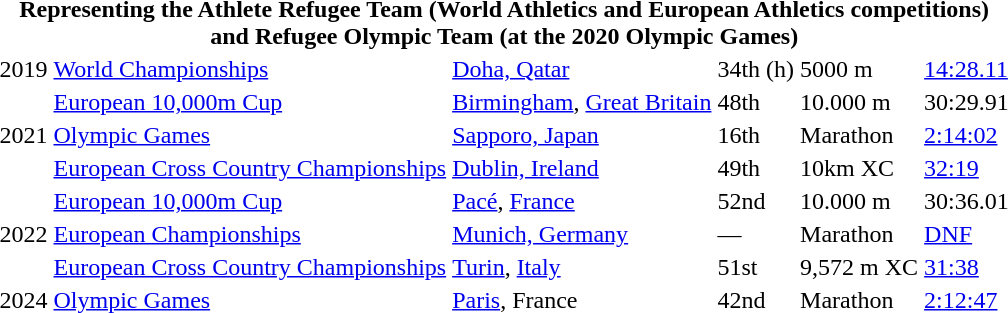<table>
<tr>
<th colspan="6">Representing the Athlete Refugee Team (World Athletics and European Athletics competitions) <br>and Refugee Olympic Team (at the 2020 Olympic Games)</th>
</tr>
<tr>
<td>2019</td>
<td><a href='#'>World Championships</a></td>
<td><a href='#'>Doha, Qatar</a></td>
<td>34th (h)</td>
<td>5000 m</td>
<td><a href='#'>14:28.11</a></td>
</tr>
<tr>
<td rowspan=3>2021</td>
<td><a href='#'>European 10,000m Cup</a></td>
<td><a href='#'>Birmingham</a>, <a href='#'>Great Britain</a></td>
<td>48th</td>
<td>10.000 m</td>
<td>30:29.91</td>
</tr>
<tr>
<td><a href='#'>Olympic Games</a></td>
<td><a href='#'>Sapporo, Japan</a></td>
<td>16th</td>
<td>Marathon</td>
<td><a href='#'>2:14:02</a></td>
</tr>
<tr>
<td><a href='#'>European Cross Country Championships</a></td>
<td><a href='#'>Dublin, Ireland</a></td>
<td>49th</td>
<td>10km XC</td>
<td><a href='#'>32:19</a></td>
</tr>
<tr>
<td rowspan=3>2022</td>
<td><a href='#'>European 10,000m Cup</a></td>
<td><a href='#'>Pacé</a>, <a href='#'>France</a></td>
<td>52nd</td>
<td>10.000 m</td>
<td>30:36.01</td>
</tr>
<tr>
<td><a href='#'>European Championships</a></td>
<td><a href='#'>Munich, Germany</a></td>
<td>—</td>
<td>Marathon</td>
<td><a href='#'>DNF</a></td>
</tr>
<tr>
<td><a href='#'>European Cross Country Championships</a></td>
<td><a href='#'>Turin</a>, <a href='#'>Italy</a></td>
<td>51st</td>
<td>9,572 m XC</td>
<td><a href='#'>31:38</a></td>
</tr>
<tr>
<td>2024</td>
<td><a href='#'>Olympic Games</a></td>
<td><a href='#'>Paris</a>, France</td>
<td>42nd</td>
<td>Marathon</td>
<td><a href='#'>2:12:47</a></td>
</tr>
</table>
